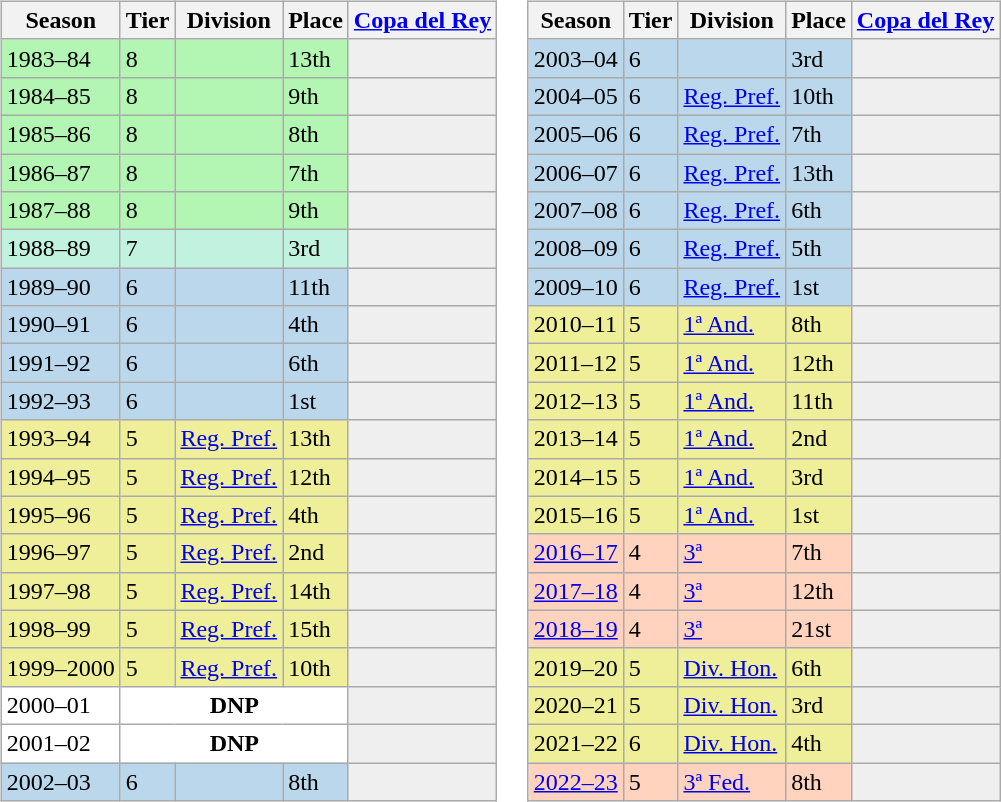<table>
<tr>
<td valign="top" width=0%><br><table class="wikitable">
<tr style="background:#f0f6fa;">
<th>Season</th>
<th>Tier</th>
<th>Division</th>
<th>Place</th>
<th><a href='#'>Copa del Rey</a></th>
</tr>
<tr>
<td style="background:#B3F5B3;">1983–84</td>
<td style="background:#B3F5B3;">8</td>
<td style="background:#B3F5B3;"></td>
<td style="background:#B3F5B3;">13th</td>
<th style="background:#efefef;"></th>
</tr>
<tr>
<td style="background:#B3F5B3;">1984–85</td>
<td style="background:#B3F5B3;">8</td>
<td style="background:#B3F5B3;"></td>
<td style="background:#B3F5B3;">9th</td>
<th style="background:#efefef;"></th>
</tr>
<tr>
<td style="background:#B3F5B3;">1985–86</td>
<td style="background:#B3F5B3;">8</td>
<td style="background:#B3F5B3;"></td>
<td style="background:#B3F5B3;">8th</td>
<th style="background:#efefef;"></th>
</tr>
<tr>
<td style="background:#B3F5B3;">1986–87</td>
<td style="background:#B3F5B3;">8</td>
<td style="background:#B3F5B3;"></td>
<td style="background:#B3F5B3;">7th</td>
<th style="background:#efefef;"></th>
</tr>
<tr>
<td style="background:#B3F5B3;">1987–88</td>
<td style="background:#B3F5B3;">8</td>
<td style="background:#B3F5B3;"></td>
<td style="background:#B3F5B3;">9th</td>
<th style="background:#efefef;"></th>
</tr>
<tr>
<td style="background:#C0F2DF;">1988–89</td>
<td style="background:#C0F2DF;">7</td>
<td style="background:#C0F2DF;"></td>
<td style="background:#C0F2DF;">3rd</td>
<th style="background:#efefef;"></th>
</tr>
<tr>
<td style="background:#BBD7EC;">1989–90</td>
<td style="background:#BBD7EC;">6</td>
<td style="background:#BBD7EC;"></td>
<td style="background:#BBD7EC;">11th</td>
<th style="background:#efefef;"></th>
</tr>
<tr>
<td style="background:#BBD7EC;">1990–91</td>
<td style="background:#BBD7EC;">6</td>
<td style="background:#BBD7EC;"></td>
<td style="background:#BBD7EC;">4th</td>
<th style="background:#efefef;"></th>
</tr>
<tr>
<td style="background:#BBD7EC;">1991–92</td>
<td style="background:#BBD7EC;">6</td>
<td style="background:#BBD7EC;"></td>
<td style="background:#BBD7EC;">6th</td>
<th style="background:#efefef;"></th>
</tr>
<tr>
<td style="background:#BBD7EC;">1992–93</td>
<td style="background:#BBD7EC;">6</td>
<td style="background:#BBD7EC;"></td>
<td style="background:#BBD7EC;">1st</td>
<th style="background:#efefef;"></th>
</tr>
<tr>
<td style="background:#EFEF99;">1993–94</td>
<td style="background:#EFEF99;">5</td>
<td style="background:#EFEF99;"><a href='#'>Reg. Pref.</a></td>
<td style="background:#EFEF99;">13th</td>
<th style="background:#efefef;"></th>
</tr>
<tr>
<td style="background:#EFEF99;">1994–95</td>
<td style="background:#EFEF99;">5</td>
<td style="background:#EFEF99;"><a href='#'>Reg. Pref.</a></td>
<td style="background:#EFEF99;">12th</td>
<th style="background:#efefef;"></th>
</tr>
<tr>
<td style="background:#EFEF99;">1995–96</td>
<td style="background:#EFEF99;">5</td>
<td style="background:#EFEF99;"><a href='#'>Reg. Pref.</a></td>
<td style="background:#EFEF99;">4th</td>
<th style="background:#efefef;"></th>
</tr>
<tr>
<td style="background:#EFEF99;">1996–97</td>
<td style="background:#EFEF99;">5</td>
<td style="background:#EFEF99;"><a href='#'>Reg. Pref.</a></td>
<td style="background:#EFEF99;">2nd</td>
<th style="background:#efefef;"></th>
</tr>
<tr>
<td style="background:#EFEF99;">1997–98</td>
<td style="background:#EFEF99;">5</td>
<td style="background:#EFEF99;"><a href='#'>Reg. Pref.</a></td>
<td style="background:#EFEF99;">14th</td>
<th style="background:#efefef;"></th>
</tr>
<tr>
<td style="background:#EFEF99;">1998–99</td>
<td style="background:#EFEF99;">5</td>
<td style="background:#EFEF99;"><a href='#'>Reg. Pref.</a></td>
<td style="background:#EFEF99;">15th</td>
<th style="background:#efefef;"></th>
</tr>
<tr>
<td style="background:#EFEF99;">1999–2000</td>
<td style="background:#EFEF99;">5</td>
<td style="background:#EFEF99;"><a href='#'>Reg. Pref.</a></td>
<td style="background:#EFEF99;">10th</td>
<th style="background:#efefef;"></th>
</tr>
<tr>
<td style="background:#FFFFFF;">2000–01</td>
<th style="background:#FFFFFF;" colspan="3">DNP</th>
<td style="background:#efefef;"></td>
</tr>
<tr>
<td style="background:#FFFFFF;">2001–02</td>
<th style="background:#FFFFFF;" colspan="3">DNP</th>
<td style="background:#efefef;"></td>
</tr>
<tr>
<td style="background:#BBD7EC;">2002–03</td>
<td style="background:#BBD7EC;">6</td>
<td style="background:#BBD7EC;"></td>
<td style="background:#BBD7EC;">8th</td>
<th style="background:#efefef;"></th>
</tr>
</table>
</td>
<td valign="top" width=0%><br><table class="wikitable">
<tr style="background:#f0f6fa;">
<th>Season</th>
<th>Tier</th>
<th>Division</th>
<th>Place</th>
<th><a href='#'>Copa del Rey</a></th>
</tr>
<tr>
<td style="background:#BBD7EC;">2003–04</td>
<td style="background:#BBD7EC;">6</td>
<td style="background:#BBD7EC;"></td>
<td style="background:#BBD7EC;">3rd</td>
<th style="background:#efefef;"></th>
</tr>
<tr>
<td style="background:#BBD7EC;">2004–05</td>
<td style="background:#BBD7EC;">6</td>
<td style="background:#BBD7EC;"><a href='#'>Reg. Pref.</a></td>
<td style="background:#BBD7EC;">10th</td>
<th style="background:#efefef;"></th>
</tr>
<tr>
<td style="background:#BBD7EC;">2005–06</td>
<td style="background:#BBD7EC;">6</td>
<td style="background:#BBD7EC;"><a href='#'>Reg. Pref.</a></td>
<td style="background:#BBD7EC;">7th</td>
<th style="background:#efefef;"></th>
</tr>
<tr>
<td style="background:#BBD7EC;">2006–07</td>
<td style="background:#BBD7EC;">6</td>
<td style="background:#BBD7EC;"><a href='#'>Reg. Pref.</a></td>
<td style="background:#BBD7EC;">13th</td>
<th style="background:#efefef;"></th>
</tr>
<tr>
<td style="background:#BBD7EC;">2007–08</td>
<td style="background:#BBD7EC;">6</td>
<td style="background:#BBD7EC;"><a href='#'>Reg. Pref.</a></td>
<td style="background:#BBD7EC;">6th</td>
<th style="background:#efefef;"></th>
</tr>
<tr>
<td style="background:#BBD7EC;">2008–09</td>
<td style="background:#BBD7EC;">6</td>
<td style="background:#BBD7EC;"><a href='#'>Reg. Pref.</a></td>
<td style="background:#BBD7EC;">5th</td>
<th style="background:#efefef;"></th>
</tr>
<tr>
<td style="background:#BBD7EC;">2009–10</td>
<td style="background:#BBD7EC;">6</td>
<td style="background:#BBD7EC;"><a href='#'>Reg. Pref.</a></td>
<td style="background:#BBD7EC;">1st</td>
<th style="background:#efefef;"></th>
</tr>
<tr>
<td style="background:#EFEF99;">2010–11</td>
<td style="background:#EFEF99;">5</td>
<td style="background:#EFEF99;"><a href='#'>1ª And.</a></td>
<td style="background:#EFEF99;">8th</td>
<th style="background:#efefef;"></th>
</tr>
<tr>
<td style="background:#EFEF99;">2011–12</td>
<td style="background:#EFEF99;">5</td>
<td style="background:#EFEF99;"><a href='#'>1ª And.</a></td>
<td style="background:#EFEF99;">12th</td>
<th style="background:#efefef;"></th>
</tr>
<tr>
<td style="background:#EFEF99;">2012–13</td>
<td style="background:#EFEF99;">5</td>
<td style="background:#EFEF99;"><a href='#'>1ª And.</a></td>
<td style="background:#EFEF99;">11th</td>
<th style="background:#efefef;"></th>
</tr>
<tr>
<td style="background:#EFEF99;">2013–14</td>
<td style="background:#EFEF99;">5</td>
<td style="background:#EFEF99;"><a href='#'>1ª And.</a></td>
<td style="background:#EFEF99;">2nd</td>
<th style="background:#efefef;"></th>
</tr>
<tr>
<td style="background:#EFEF99;">2014–15</td>
<td style="background:#EFEF99;">5</td>
<td style="background:#EFEF99;"><a href='#'>1ª And.</a></td>
<td style="background:#EFEF99;">3rd</td>
<th style="background:#efefef;"></th>
</tr>
<tr>
<td style="background:#EFEF99;">2015–16</td>
<td style="background:#EFEF99;">5</td>
<td style="background:#EFEF99;"><a href='#'>1ª And.</a></td>
<td style="background:#EFEF99;">1st</td>
<th style="background:#efefef;"></th>
</tr>
<tr>
<td style="background:#FFD3BD;"><a href='#'>2016–17</a></td>
<td style="background:#FFD3BD;">4</td>
<td style="background:#FFD3BD;"><a href='#'>3ª</a></td>
<td style="background:#FFD3BD;">7th</td>
<th style="background:#efefef;"></th>
</tr>
<tr>
<td style="background:#FFD3BD;"><a href='#'>2017–18</a></td>
<td style="background:#FFD3BD;">4</td>
<td style="background:#FFD3BD;"><a href='#'>3ª</a></td>
<td style="background:#FFD3BD;">12th</td>
<th style="background:#efefef;"></th>
</tr>
<tr>
<td style="background:#FFD3BD;"><a href='#'>2018–19</a></td>
<td style="background:#FFD3BD;">4</td>
<td style="background:#FFD3BD;"><a href='#'>3ª</a></td>
<td style="background:#FFD3BD;">21st</td>
<th style="background:#efefef;"></th>
</tr>
<tr>
<td style="background:#EFEF99;">2019–20</td>
<td style="background:#EFEF99;">5</td>
<td style="background:#EFEF99;"><a href='#'>Div. Hon.</a></td>
<td style="background:#EFEF99;">6th</td>
<th style="background:#efefef;"></th>
</tr>
<tr>
<td style="background:#EFEF99;">2020–21</td>
<td style="background:#EFEF99;">5</td>
<td style="background:#EFEF99;"><a href='#'>Div. Hon.</a></td>
<td style="background:#EFEF99;">3rd</td>
<th style="background:#efefef;"></th>
</tr>
<tr>
<td style="background:#EFEF99;">2021–22</td>
<td style="background:#EFEF99;">6</td>
<td style="background:#EFEF99;"><a href='#'>Div. Hon.</a></td>
<td style="background:#EFEF99;">4th</td>
<th style="background:#efefef;"></th>
</tr>
<tr>
<td style="background:#FFD3BD;"><a href='#'>2022–23</a></td>
<td style="background:#FFD3BD;">5</td>
<td style="background:#FFD3BD;"><a href='#'>3ª Fed.</a></td>
<td style="background:#FFD3BD;">8th</td>
<th style="background:#efefef;"></th>
</tr>
</table>
</td>
</tr>
</table>
